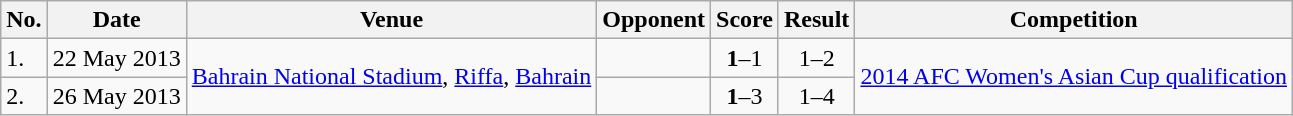<table class="wikitable">
<tr>
<th>No.</th>
<th>Date</th>
<th>Venue</th>
<th>Opponent</th>
<th>Score</th>
<th>Result</th>
<th>Competition</th>
</tr>
<tr>
<td>1.</td>
<td>22 May 2013</td>
<td rowspan=2><a href='#'>Bahrain National Stadium</a>, <a href='#'>Riffa</a>, <a href='#'>Bahrain</a></td>
<td></td>
<td align=center><strong>1</strong>–1</td>
<td align=center>1–2</td>
<td rowspan=2><a href='#'>2014 AFC Women's Asian Cup qualification</a></td>
</tr>
<tr>
<td>2.</td>
<td>26 May 2013</td>
<td></td>
<td align=center><strong>1</strong>–3</td>
<td align=center>1–4</td>
</tr>
</table>
